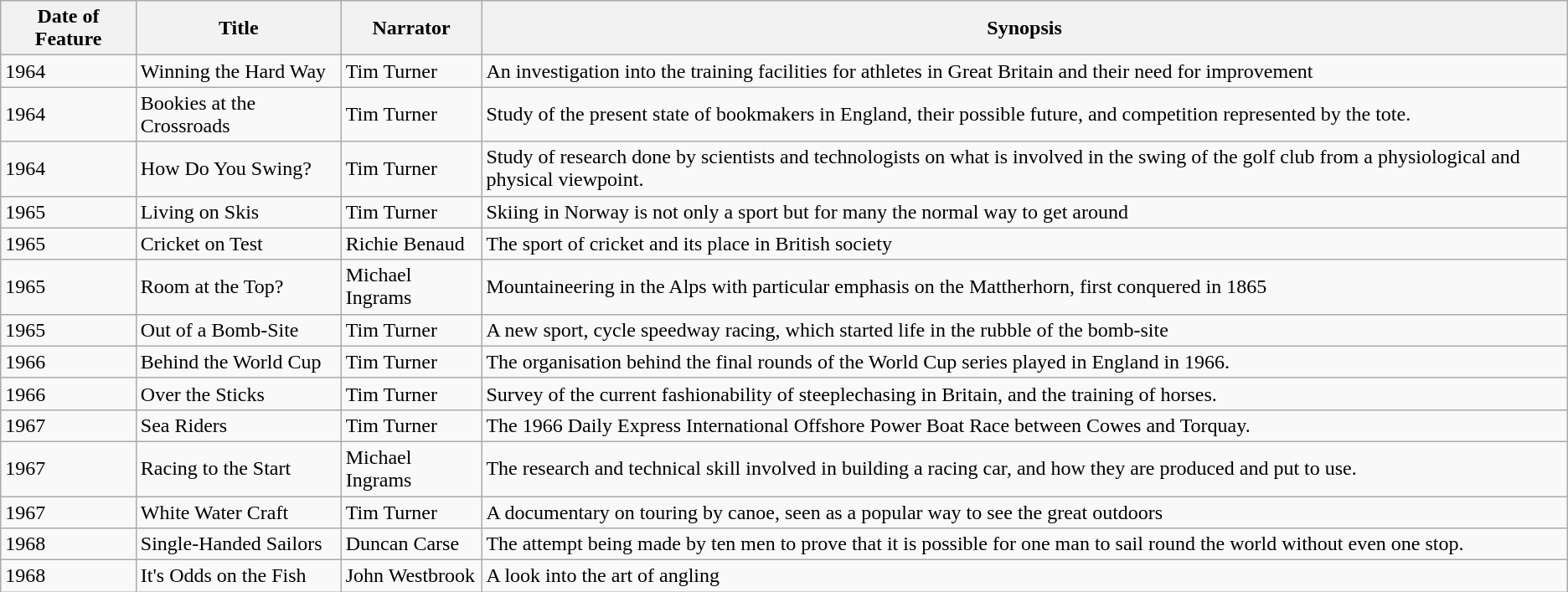<table class="wikitable">
<tr>
<th>Date of Feature</th>
<th>Title</th>
<th>Narrator</th>
<th>Synopsis</th>
</tr>
<tr>
<td>1964</td>
<td>Winning the Hard Way</td>
<td>Tim Turner</td>
<td>An investigation into the training facilities for athletes in Great Britain and their need for improvement</td>
</tr>
<tr>
<td>1964</td>
<td>Bookies at the Crossroads</td>
<td>Tim Turner</td>
<td>Study of the present state of bookmakers in England, their possible future, and competition represented by the tote.</td>
</tr>
<tr>
<td>1964</td>
<td>How Do You Swing?</td>
<td>Tim Turner</td>
<td>Study of research done by scientists and technologists on what is involved in the swing of the golf club from a physiological and physical viewpoint.</td>
</tr>
<tr>
<td>1965</td>
<td>Living on Skis</td>
<td>Tim Turner</td>
<td>Skiing in Norway is not only a sport but for many the normal way to get around</td>
</tr>
<tr>
<td>1965</td>
<td>Cricket on Test</td>
<td>Richie Benaud</td>
<td>The sport of cricket and its place in British society</td>
</tr>
<tr>
<td>1965</td>
<td>Room at the Top?</td>
<td>Michael Ingrams</td>
<td>Mountaineering in the Alps with particular emphasis on the Mattherhorn, first conquered in 1865</td>
</tr>
<tr>
<td>1965</td>
<td>Out of a Bomb-Site</td>
<td>Tim Turner</td>
<td>A new sport, cycle speedway racing, which started life in the rubble of the bomb-site</td>
</tr>
<tr>
<td>1966</td>
<td>Behind the World Cup</td>
<td>Tim Turner</td>
<td>The organisation behind the final rounds of the World Cup series played in England in 1966.</td>
</tr>
<tr>
<td>1966</td>
<td>Over the Sticks</td>
<td>Tim Turner</td>
<td>Survey of the current fashionability of steeplechasing in Britain, and the training of horses.</td>
</tr>
<tr>
<td>1967</td>
<td>Sea Riders</td>
<td>Tim Turner</td>
<td>The 1966 Daily Express International Offshore Power Boat Race between Cowes and Torquay.</td>
</tr>
<tr>
<td>1967</td>
<td>Racing to the Start</td>
<td>Michael Ingrams</td>
<td>The research and technical skill involved in building a racing car, and how they are produced and put to use.</td>
</tr>
<tr>
<td>1967</td>
<td>White Water Craft</td>
<td>Tim Turner</td>
<td>A documentary on touring by canoe, seen as a popular way to see the great outdoors</td>
</tr>
<tr>
<td>1968</td>
<td>Single-Handed Sailors</td>
<td>Duncan Carse</td>
<td>The attempt being made by ten men to prove that it is possible for one man to sail round the world without even one stop.</td>
</tr>
<tr>
<td>1968</td>
<td>It's Odds on the Fish</td>
<td>John Westbrook</td>
<td>A look into the art of angling</td>
</tr>
</table>
